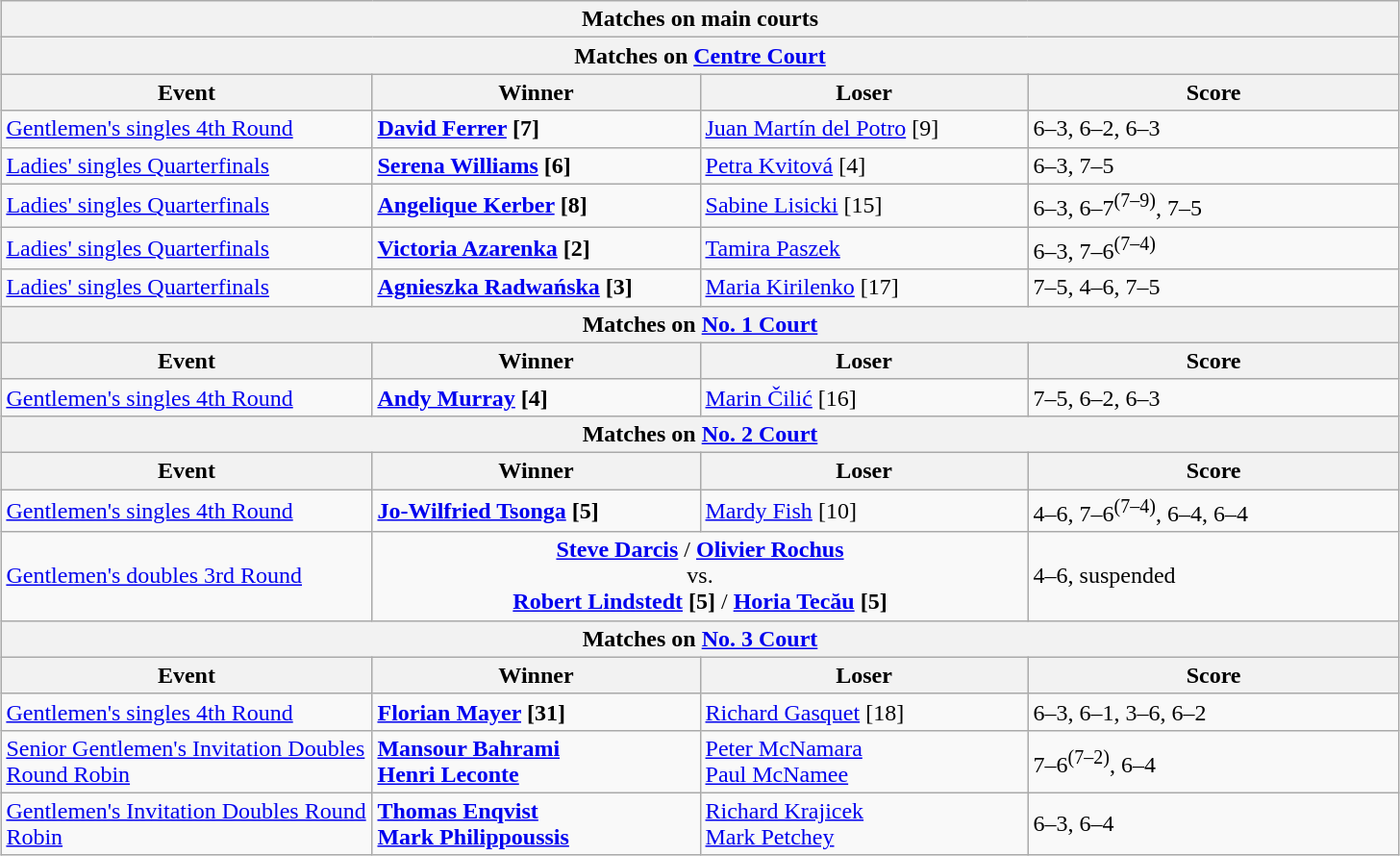<table class="wikitable collapsible uncollapsed" style="margin:auto;">
<tr>
<th colspan="4" style="white-space:nowrap;">Matches on main courts</th>
</tr>
<tr>
<th colspan="4">Matches on <a href='#'>Centre Court</a></th>
</tr>
<tr>
<th width=220>Event</th>
<th width=220>Winner</th>
<th width=220>Loser</th>
<th width=250>Score</th>
</tr>
<tr>
<td><a href='#'>Gentlemen's singles 4th Round</a></td>
<td> <strong><a href='#'>David Ferrer</a> [7]</strong></td>
<td> <a href='#'>Juan Martín del Potro</a> [9]</td>
<td>6–3, 6–2, 6–3</td>
</tr>
<tr>
<td><a href='#'>Ladies' singles Quarterfinals</a></td>
<td> <strong><a href='#'>Serena Williams</a> [6]</strong></td>
<td> <a href='#'>Petra Kvitová</a> [4]</td>
<td>6–3, 7–5</td>
</tr>
<tr>
<td><a href='#'>Ladies' singles Quarterfinals</a></td>
<td> <strong><a href='#'>Angelique Kerber</a> [8]</strong></td>
<td> <a href='#'>Sabine Lisicki</a> [15]</td>
<td>6–3, 6–7<sup>(7–9)</sup>, 7–5</td>
</tr>
<tr>
<td><a href='#'>Ladies' singles Quarterfinals</a></td>
<td> <strong><a href='#'>Victoria Azarenka</a> [2]</strong></td>
<td> <a href='#'>Tamira Paszek</a></td>
<td>6–3, 7–6<sup>(7–4)</sup></td>
</tr>
<tr>
<td><a href='#'>Ladies' singles Quarterfinals</a></td>
<td> <strong><a href='#'>Agnieszka Radwańska</a> [3]</strong></td>
<td> <a href='#'>Maria Kirilenko</a> [17]</td>
<td>7–5, 4–6, 7–5</td>
</tr>
<tr>
<th colspan="4">Matches on <a href='#'>No. 1 Court</a></th>
</tr>
<tr>
<th width=220>Event</th>
<th width=220>Winner</th>
<th width=220>Loser</th>
<th width=250>Score</th>
</tr>
<tr>
<td><a href='#'>Gentlemen's singles 4th Round</a></td>
<td> <strong><a href='#'>Andy Murray</a> [4]</strong></td>
<td> <a href='#'>Marin Čilić</a> [16]</td>
<td>7–5, 6–2, 6–3</td>
</tr>
<tr>
<th colspan="4">Matches on <a href='#'>No. 2 Court</a></th>
</tr>
<tr>
<th width=220>Event</th>
<th width=220>Winner</th>
<th width=220>Loser</th>
<th width=250>Score</th>
</tr>
<tr>
<td><a href='#'>Gentlemen's singles 4th Round</a></td>
<td> <strong><a href='#'>Jo-Wilfried Tsonga</a> [5]</strong></td>
<td> <a href='#'>Mardy Fish</a> [10]</td>
<td>4–6, 7–6<sup>(7–4)</sup>, 6–4, 6–4</td>
</tr>
<tr>
<td><a href='#'>Gentlemen's doubles 3rd Round</a></td>
<td style="text-align:center;" colspan="2"> <strong><a href='#'>Steve Darcis</a></strong>  /  <strong><a href='#'>Olivier Rochus</a></strong><br>vs.<br> <strong><a href='#'>Robert Lindstedt</a> [5]</strong> /  <strong><a href='#'>Horia Tecău</a> [5]</strong></td>
<td>4–6, suspended</td>
</tr>
<tr>
<th colspan="4">Matches on <a href='#'>No. 3 Court</a></th>
</tr>
<tr>
<th width=250>Event</th>
<th width=220>Winner</th>
<th width=220>Loser</th>
<th width=220>Score</th>
</tr>
<tr>
<td><a href='#'>Gentlemen's singles 4th Round</a></td>
<td> <strong><a href='#'>Florian Mayer</a> [31]</strong></td>
<td> <a href='#'>Richard Gasquet</a> [18]</td>
<td>6–3, 6–1, 3–6, 6–2</td>
</tr>
<tr>
<td><a href='#'>Senior Gentlemen's Invitation Doubles Round Robin</a></td>
<td> <strong><a href='#'>Mansour Bahrami</a></strong><br> <strong><a href='#'>Henri Leconte</a></strong></td>
<td> <a href='#'>Peter McNamara</a><br> <a href='#'>Paul McNamee</a></td>
<td>7–6<sup>(7–2)</sup>, 6–4</td>
</tr>
<tr>
<td><a href='#'>Gentlemen's Invitation Doubles Round Robin</a></td>
<td> <strong><a href='#'>Thomas Enqvist</a></strong><br> <strong><a href='#'>Mark Philippoussis</a></strong></td>
<td> <a href='#'>Richard Krajicek</a><br> <a href='#'>Mark Petchey</a></td>
<td>6–3, 6–4</td>
</tr>
</table>
